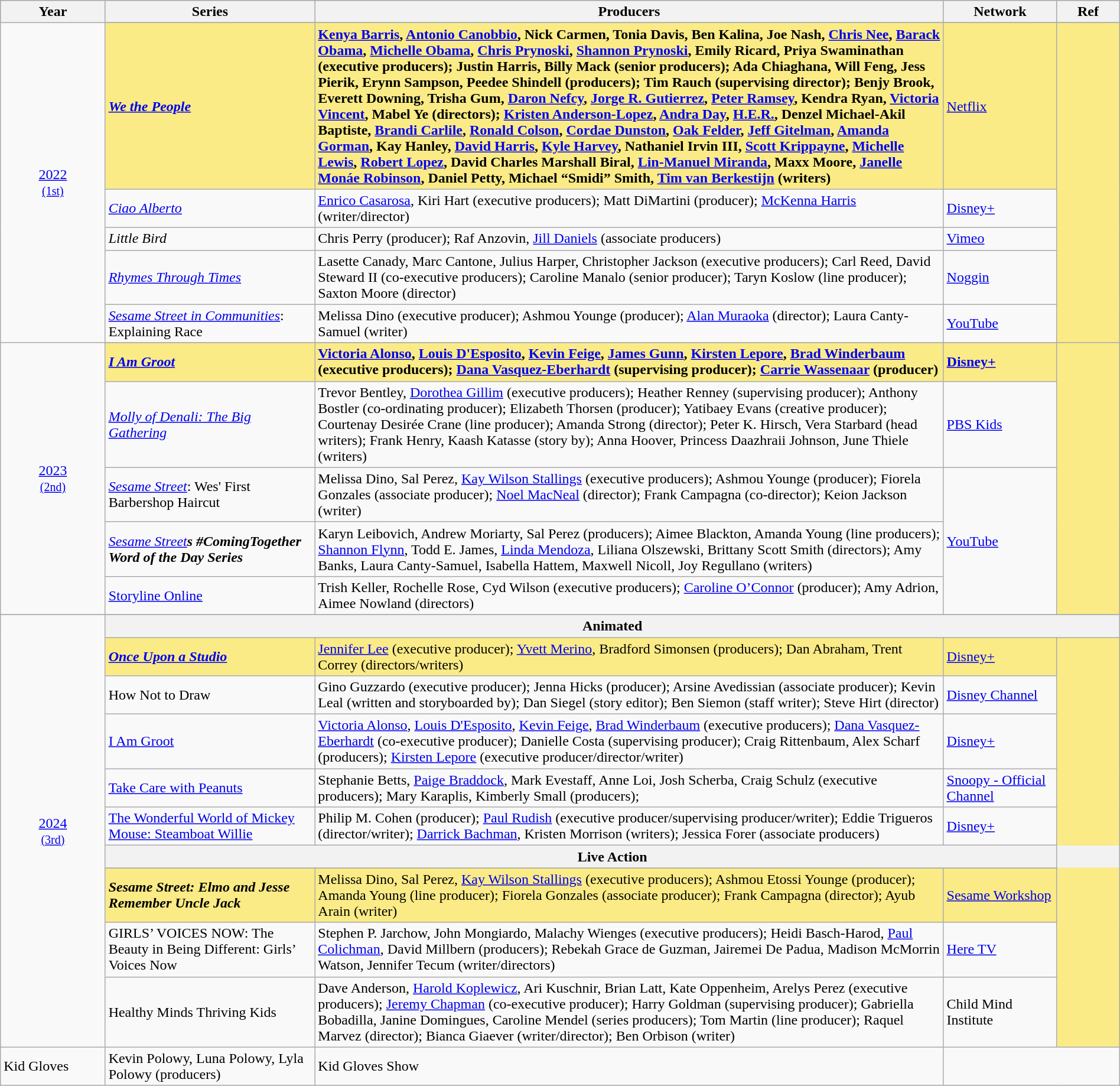<table class="wikitable" style="width:100%">
<tr bgcolor="#bebebe">
<th width="5%">Year</th>
<th width="10%">Series</th>
<th width="30%">Producers</th>
<th width="5%">Network</th>
<th width="3%">Ref</th>
</tr>
<tr>
<td rowspan=6 style="text-align:center"><a href='#'>2022</a><br><small><a href='#'>(1st)</a></small></td>
</tr>
<tr style="background:#FAEB86">
<td><strong><em><a href='#'>We the People</a></em></strong></td>
<td><strong><a href='#'>Kenya Barris</a>, <a href='#'>Antonio Canobbio</a>, Nick Carmen, Tonia Davis, Ben Kalina, Joe Nash, <a href='#'>Chris Nee</a>, <a href='#'>Barack Obama</a>, <a href='#'>Michelle Obama</a>, <a href='#'>Chris Prynoski</a>, <a href='#'>Shannon Prynoski</a>, Emily Ricard, Priya Swaminathan (executive producers); Justin Harris, Billy Mack (senior producers); Ada Chiaghana, Will Feng, Jess Pierik, Erynn Sampson, Peedee Shindell (producers); Tim Rauch (supervising director); Benjy Brook, Everett Downing, Trisha Gum, <a href='#'>Daron Nefcy</a>, <a href='#'>Jorge R. Gutierrez</a>, <a href='#'>Peter Ramsey</a>, Kendra Ryan, <a href='#'>Victoria Vincent</a>, Mabel Ye (directors); <a href='#'>Kristen Anderson-Lopez</a>, <a href='#'>Andra Day</a>, <a href='#'>H.E.R.</a>, Denzel Michael-Akil Baptiste, <a href='#'>Brandi Carlile</a>, <a href='#'>Ronald Colson</a>, <a href='#'>Cordae Dunston</a>, <a href='#'>Oak Felder</a>, <a href='#'>Jeff Gitelman</a>, <a href='#'>Amanda Gorman</a>, Kay Hanley, <a href='#'>David Harris</a>, <a href='#'>Kyle Harvey</a>, Nathaniel Irvin III, <a href='#'>Scott Krippayne</a>, <a href='#'>Michelle Lewis</a>, <a href='#'>Robert Lopez</a>, David Charles Marshall Biral, <a href='#'>Lin-Manuel Miranda</a>, Maxx Moore, <a href='#'>Janelle Monáe Robinson</a>, Daniel Petty, Michael “Smidi” Smith, <a href='#'>Tim van Berkestijn</a> (writers)</strong></td>
<td><a href='#'>Netflix</a></td>
<td rowspan=6 style="text-align:center"></td>
</tr>
<tr>
<td><em><a href='#'>Ciao Alberto</a></em></td>
<td><a href='#'>Enrico Casarosa</a>, Kiri Hart (executive producers); Matt DiMartini (producer); <a href='#'>McKenna Harris</a> (writer/director)</td>
<td><a href='#'>Disney+</a></td>
</tr>
<tr>
<td><em>Little Bird</em></td>
<td>Chris Perry (producer); Raf Anzovin, <a href='#'>Jill Daniels</a> (associate producers)</td>
<td><a href='#'>Vimeo</a></td>
</tr>
<tr>
<td><em><a href='#'>Rhymes Through Times</a></em></td>
<td>Lasette Canady, Marc Cantone, Julius Harper, Christopher Jackson (executive producers); Carl Reed, David Steward II (co-executive producers); Caroline Manalo (senior producer); Taryn Koslow (line producer); Saxton Moore (director)</td>
<td><a href='#'>Noggin</a></td>
</tr>
<tr>
<td><em><a href='#'>Sesame Street in Communities</a></em>: Explaining Race</td>
<td>Melissa Dino (executive producer); Ashmou Younge (producer); <a href='#'>Alan Muraoka</a> (director); Laura Canty-Samuel (writer)</td>
<td><a href='#'>YouTube</a></td>
</tr>
<tr>
<td rowspan=6 style="text-align:center"><a href='#'>2023</a><br><small><a href='#'>(2nd)</a></small></td>
</tr>
<tr style="background:#FAEB86">
<td><strong><em><a href='#'>I Am Groot</a></em></strong></td>
<td><strong><a href='#'>Victoria Alonso</a>, <a href='#'>Louis D'Esposito</a>, <a href='#'>Kevin Feige</a>, <a href='#'>James Gunn</a>, <a href='#'>Kirsten Lepore</a>, <a href='#'>Brad Winderbaum</a> (executive producers); <a href='#'>Dana Vasquez-Eberhardt</a> (supervising producer); <a href='#'>Carrie Wassenaar</a> (producer)</strong></td>
<td><strong><a href='#'>Disney+</a></strong></td>
<td rowspan=5 style="text-align:center"></td>
</tr>
<tr>
<td><em><a href='#'>Molly of Denali: The Big Gathering</a></em></td>
<td>Trevor Bentley, <a href='#'>Dorothea Gillim</a> (executive producers); Heather Renney (supervising producer); Anthony Bostler (co-ordinating producer); Elizabeth Thorsen (producer); Yatibaey Evans (creative producer); Courtenay Desirée Crane (line producer); Amanda Strong (director); Peter K. Hirsch, Vera Starbard (head writers); Frank Henry, Kaash Katasse (story by); Anna Hoover, Princess Daazhraii Johnson, June Thiele (writers)</td>
<td><a href='#'>PBS Kids</a></td>
</tr>
<tr>
<td><em><a href='#'>Sesame Street</a></em>: Wes' First Barbershop Haircut</td>
<td>Melissa Dino, Sal Perez, <a href='#'>Kay Wilson Stallings</a> (executive producers); Ashmou Younge (producer); Fiorela Gonzales (associate producer); <a href='#'>Noel MacNeal</a> (director); Frank Campagna (co-director); Keion Jackson (writer)</td>
<td rowspan=3><a href='#'>YouTube</a></td>
</tr>
<tr>
<td><em><a href='#'>Sesame Street</a><strong>s #ComingTogether Word of the Day Series</td>
<td>Karyn Leibovich, Andrew Moriarty, Sal Perez (producers); Aimee Blackton, Amanda Young (line producers); <a href='#'>Shannon Flynn</a>, Todd E. James, <a href='#'>Linda Mendoza</a>, Liliana Olszewski, Brittany Scott Smith (directors); Amy Banks, Laura Canty-Samuel, Isabella Hattem, Maxwell Nicoll, Joy Regullano (writers)</td>
</tr>
<tr>
<td></em><a href='#'>Storyline Online</a><em></td>
<td>Trish Keller, Rochelle Rose, Cyd Wilson (executive producers); <a href='#'>Caroline O’Connor</a> (producer); Amy Adrion, Aimee Nowland (directors)</td>
</tr>
<tr>
</tr>
<tr>
<td rowspan=11 style="text-align:center"><a href='#'>2024</a><br><small><a href='#'>(3rd)</a></small></td>
<th colspan="4">Animated</th>
</tr>
<tr style="background:#FAEB86">
<td><strong><em><a href='#'>Once Upon a Studio</a></em></strong></td>
<td></strong><a href='#'>Jennifer Lee</a> (executive producer); <a href='#'>Yvett Merino</a>, Bradford Simonsen (producers); Dan Abraham, Trent Correy (directors/writers)<strong></td>
<td></strong><a href='#'>Disney+</a><strong></td>
<td rowspan=10 style="text-align:center"></td>
</tr>
<tr>
<td></em>How Not to Draw<em></td>
<td>Gino Guzzardo (executive producer); Jenna Hicks (producer); Arsine Avedissian (associate producer); Kevin Leal (written and storyboarded by); Dan Siegel (story editor); Ben Siemon (staff writer); Steve Hirt (director)</td>
<td><a href='#'>Disney Channel</a></td>
</tr>
<tr>
<td></em><a href='#'>I Am Groot</a><em></td>
<td><a href='#'>Victoria Alonso</a>, <a href='#'>Louis D'Esposito</a>, <a href='#'>Kevin Feige</a>, <a href='#'>Brad Winderbaum</a> (executive producers); <a href='#'>Dana Vasquez-Eberhardt</a> (co-executive producer); Danielle Costa (supervising producer); Craig Rittenbaum, Alex Scharf (producers); <a href='#'>Kirsten Lepore</a> (executive producer/director/writer)</td>
<td><a href='#'>Disney+</a></td>
</tr>
<tr>
<td></em><a href='#'>Take Care with Peanuts</a><em></td>
<td>Stephanie Betts, <a href='#'>Paige Braddock</a>, Mark Evestaff, Anne Loi, Josh Scherba, Craig Schulz (executive producers); Mary Karaplis, Kimberly Small (producers);</td>
<td><a href='#'>Snoopy - Official Channel</a></td>
</tr>
<tr>
<td></em><a href='#'>The Wonderful World of Mickey Mouse: Steamboat Willie</a><em></td>
<td>Philip M. Cohen (producer); <a href='#'>Paul Rudish</a> (executive producer/supervising producer/writer); Eddie Trigueros (director/writer); <a href='#'>Darrick Bachman</a>, Kristen Morrison (writers); Jessica Forer (associate producers)</td>
<td><a href='#'>Disney+</a></td>
</tr>
<tr>
<th colspan="4">Live Action</th>
</tr>
<tr>
</tr>
<tr style="background:#FAEB86">
<td><strong><em>Sesame Street: Elmo and Jesse Remember Uncle Jack</em></strong></td>
<td></strong>Melissa Dino, Sal Perez, <a href='#'>Kay Wilson Stallings</a> (executive producers); Ashmou Etossi Younge (producer); Amanda Young (line producer); Fiorela Gonzales (associate producer); Frank Campagna (director); Ayub Arain (writer)<strong></td>
<td></strong><a href='#'>Sesame Workshop</a><strong></td>
</tr>
<tr>
<td></em>GIRLS’ VOICES NOW: The Beauty in Being Different: Girls’ Voices Now<em></td>
<td>Stephen P. Jarchow, John Mongiardo, Malachy Wienges (executive producers); Heidi Basch-Harod, <a href='#'>Paul Colichman</a>, David Millbern (producers); Rebekah Grace de Guzman, Jairemei De Padua, Madison McMorrin Watson, Jennifer Tecum (writer/directors)</td>
<td><a href='#'>Here TV</a></td>
</tr>
<tr>
<td></em>Healthy Minds Thriving Kids<em></td>
<td>Dave Anderson, <a href='#'>Harold Koplewicz</a>, Ari Kuschnir, Brian Latt, Kate Oppenheim, Arelys Perez (executive producers); <a href='#'>Jeremy Chapman</a> (co-executive producer); Harry Goldman (supervising producer); Gabriella Bobadilla, Janine Domingues, Caroline Mendel (series producers); Tom Martin (line producer); Raquel Marvez (director); Bianca Giaever (writer/director); Ben Orbison (writer)</td>
<td>Child Mind Institute</td>
</tr>
<tr>
<td></em>Kid Gloves<em></td>
<td>Kevin Polowy, Luna Polowy, Lyla Polowy (producers)</td>
<td>Kid Gloves Show</td>
</tr>
</table>
